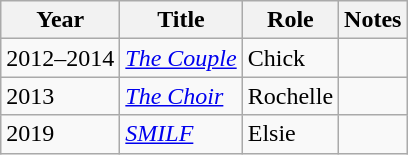<table class="wikitable">
<tr>
<th>Year</th>
<th>Title</th>
<th>Role</th>
<th>Notes</th>
</tr>
<tr>
<td>2012–2014</td>
<td><em><a href='#'>The Couple</a></em></td>
<td>Chick</td>
<td></td>
</tr>
<tr>
<td>2013</td>
<td><a href='#'><em>The Choir</em></a></td>
<td>Rochelle</td>
<td></td>
</tr>
<tr>
<td>2019</td>
<td><em><a href='#'>SMILF</a></em></td>
<td>Elsie</td>
<td></td>
</tr>
</table>
